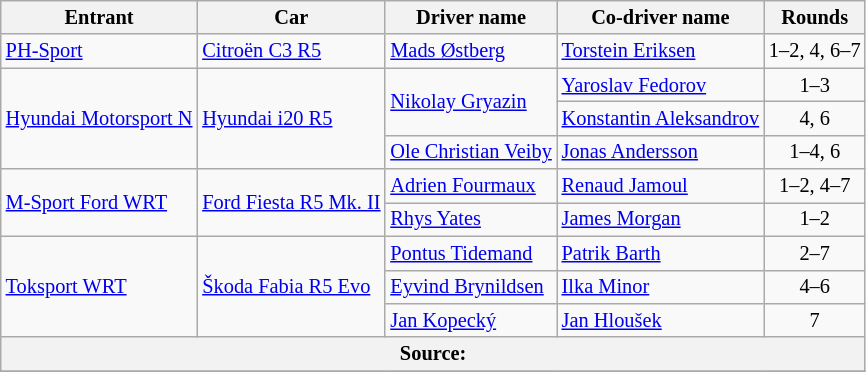<table class="wikitable" style="font-size: 85%;">
<tr>
<th>Entrant</th>
<th>Car</th>
<th>Driver name</th>
<th nowrap>Co-driver name</th>
<th>Rounds</th>
</tr>
<tr>
<td> <a href='#'>PH-Sport</a></td>
<td><a href='#'>Citroën C3 R5</a></td>
<td> <a href='#'>Mads Østberg</a></td>
<td nowrap> <a href='#'>Torstein Eriksen</a></td>
<td align="center" nowrap>1–2, 4, 6–7</td>
</tr>
<tr>
<td rowspan="3" nowrap> <a href='#'>Hyundai Motorsport N</a></td>
<td rowspan="3"><a href='#'>Hyundai i20 R5</a></td>
<td rowspan="2"> <a href='#'>Nikolay Gryazin</a></td>
<td> <a href='#'>Yaroslav Fedorov</a></td>
<td align="center">1–3</td>
</tr>
<tr>
<td nowrap> <a href='#'>Konstantin Aleksandrov</a></td>
<td align="center">4, 6</td>
</tr>
<tr>
<td nowrap> <a href='#'>Ole Christian Veiby</a></td>
<td nowrap> <a href='#'>Jonas Andersson</a></td>
<td align="center">1–4, 6</td>
</tr>
<tr>
<td rowspan="2" nowrap> <a href='#'>M-Sport Ford WRT</a></td>
<td rowspan="2" nowrap><a href='#'>Ford Fiesta R5 Mk. II</a></td>
<td nowrap> <a href='#'>Adrien Fourmaux</a></td>
<td> <a href='#'>Renaud Jamoul</a></td>
<td align="center">1–2, 4–7</td>
</tr>
<tr>
<td> <a href='#'>Rhys Yates</a></td>
<td> <a href='#'>James Morgan</a></td>
<td align="center">1–2</td>
</tr>
<tr>
<td rowspan="3" nowrap=""> <a href='#'>Toksport WRT</a></td>
<td rowspan="3" nowrap=""><a href='#'>Škoda Fabia R5 Evo</a></td>
<td> <a href='#'>Pontus Tidemand</a></td>
<td> <a href='#'>Patrik Barth</a></td>
<td align="center">2–7</td>
</tr>
<tr>
<td> <a href='#'>Eyvind Brynildsen</a></td>
<td> <a href='#'>Ilka Minor</a></td>
<td align="center">4–6</td>
</tr>
<tr>
<td> <a href='#'>Jan Kopecký</a></td>
<td> <a href='#'>Jan Hloušek</a></td>
<td align="center">7</td>
</tr>
<tr>
<th colspan="6">Source:</th>
</tr>
<tr>
</tr>
</table>
